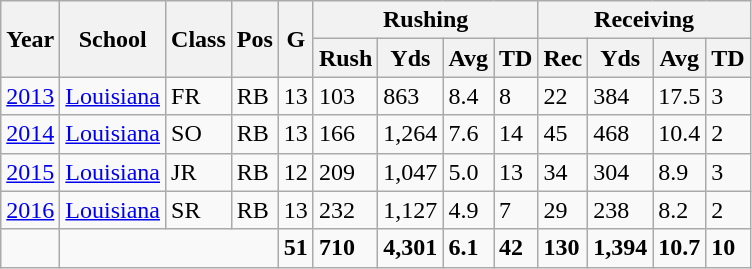<table class="wikitable">
<tr>
<th ! rowspan="2">Year</th>
<th rowspan="2">School</th>
<th rowspan="2">Class</th>
<th rowspan="2">Pos</th>
<th rowspan="2">G</th>
<th colspan="4">Rushing</th>
<th colspan="4">Receiving</th>
</tr>
<tr>
<th>Rush</th>
<th>Yds</th>
<th>Avg</th>
<th>TD</th>
<th>Rec</th>
<th>Yds</th>
<th>Avg</th>
<th>TD</th>
</tr>
<tr>
<td><a href='#'>2013</a></td>
<td><a href='#'>Louisiana</a></td>
<td>FR</td>
<td>RB</td>
<td>13</td>
<td>103</td>
<td>863</td>
<td>8.4</td>
<td>8</td>
<td>22</td>
<td>384</td>
<td>17.5</td>
<td>3</td>
</tr>
<tr>
<td><a href='#'>2014</a></td>
<td><a href='#'>Louisiana</a></td>
<td>SO</td>
<td>RB</td>
<td>13</td>
<td>166</td>
<td>1,264</td>
<td>7.6</td>
<td>14</td>
<td>45</td>
<td>468</td>
<td>10.4</td>
<td>2</td>
</tr>
<tr>
<td><a href='#'>2015</a></td>
<td><a href='#'>Louisiana</a></td>
<td>JR</td>
<td>RB</td>
<td>12</td>
<td>209</td>
<td>1,047</td>
<td>5.0</td>
<td>13</td>
<td>34</td>
<td>304</td>
<td>8.9</td>
<td>3</td>
</tr>
<tr>
<td><a href='#'>2016</a></td>
<td><a href='#'>Louisiana</a></td>
<td>SR</td>
<td>RB</td>
<td>13</td>
<td>232</td>
<td>1,127</td>
<td>4.9</td>
<td>7</td>
<td>29</td>
<td>238</td>
<td>8.2</td>
<td>2</td>
</tr>
<tr>
<td style="font-weight: bold;"></td>
<td colspan="3" style="font-weight: bold;"></td>
<td style="font-weight: bold;">51</td>
<td style="font-weight: bold;">710</td>
<td style="font-weight: bold;">4,301</td>
<td style="font-weight: bold;">6.1</td>
<td style="font-weight: bold;">42</td>
<td style="font-weight: bold;">130</td>
<td style="font-weight: bold;">1,394</td>
<td style="font-weight: bold;">10.7</td>
<td style="font-weight: bold;">10</td>
</tr>
</table>
